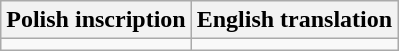<table class="wikitable">
<tr>
<th>Polish inscription</th>
<th>English translation</th>
</tr>
<tr style="vertical-align:top; white-space:nowrap;">
<td></td>
<td></td>
</tr>
</table>
